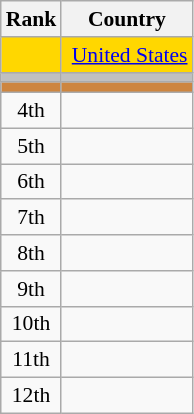<table class="wikitable" style="font-size:90%;">
<tr>
<th>Rank</th>
<th>Country</th>
</tr>
<tr bgcolor=Gold>
<td></td>
<td> <a href='#'>United States</a></td>
</tr>
<tr bgcolor=Silver>
<td></td>
<td></td>
</tr>
<tr bgcolor=Peru>
<td></td>
<td></td>
</tr>
<tr>
<td align=center>4th</td>
<td></td>
</tr>
<tr>
<td align=center>5th</td>
<td></td>
</tr>
<tr>
<td align=center>6th</td>
<td></td>
</tr>
<tr>
<td align=center>7th</td>
<td></td>
</tr>
<tr>
<td align=center>8th</td>
<td></td>
</tr>
<tr>
<td align=center>9th</td>
<td></td>
</tr>
<tr>
<td align=center>10th</td>
<td></td>
</tr>
<tr>
<td align=center>11th</td>
<td></td>
</tr>
<tr>
<td align=center>12th</td>
<td></td>
</tr>
</table>
